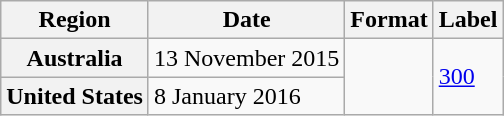<table class="wikitable sortable plainrowheaders">
<tr>
<th scope="col">Region</th>
<th scope="col">Date</th>
<th scope="col">Format</th>
<th scope="col">Label</th>
</tr>
<tr>
<th scope="row">Australia</th>
<td>13 November 2015</td>
<td rowspan="2"></td>
<td rowspan="2"><a href='#'>300</a></td>
</tr>
<tr>
<th scope="row">United States</th>
<td>8 January 2016</td>
</tr>
</table>
